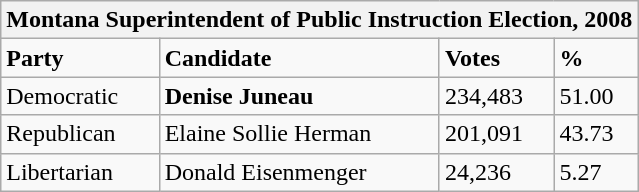<table class="wikitable">
<tr>
<th colspan="4">Montana Superintendent of Public Instruction Election, 2008</th>
</tr>
<tr>
<td><strong>Party</strong></td>
<td><strong>Candidate</strong></td>
<td><strong>Votes</strong></td>
<td><strong>%</strong></td>
</tr>
<tr>
<td>Democratic</td>
<td><strong>Denise Juneau</strong></td>
<td>234,483</td>
<td>51.00</td>
</tr>
<tr>
<td>Republican</td>
<td>Elaine Sollie Herman</td>
<td>201,091</td>
<td>43.73</td>
</tr>
<tr>
<td>Libertarian</td>
<td>Donald Eisenmenger</td>
<td>24,236</td>
<td>5.27</td>
</tr>
</table>
